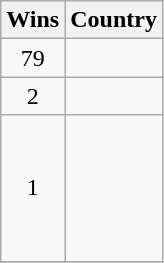<table class="wikitable">
<tr>
<th>Wins</th>
<th>Country</th>
</tr>
<tr>
<td align=center>79</td>
<td></td>
</tr>
<tr>
<td align=center>2</td>
<td></td>
</tr>
<tr>
<td align=center>1</td>
<td><br><br><br><br><br></td>
</tr>
<tr>
</tr>
</table>
